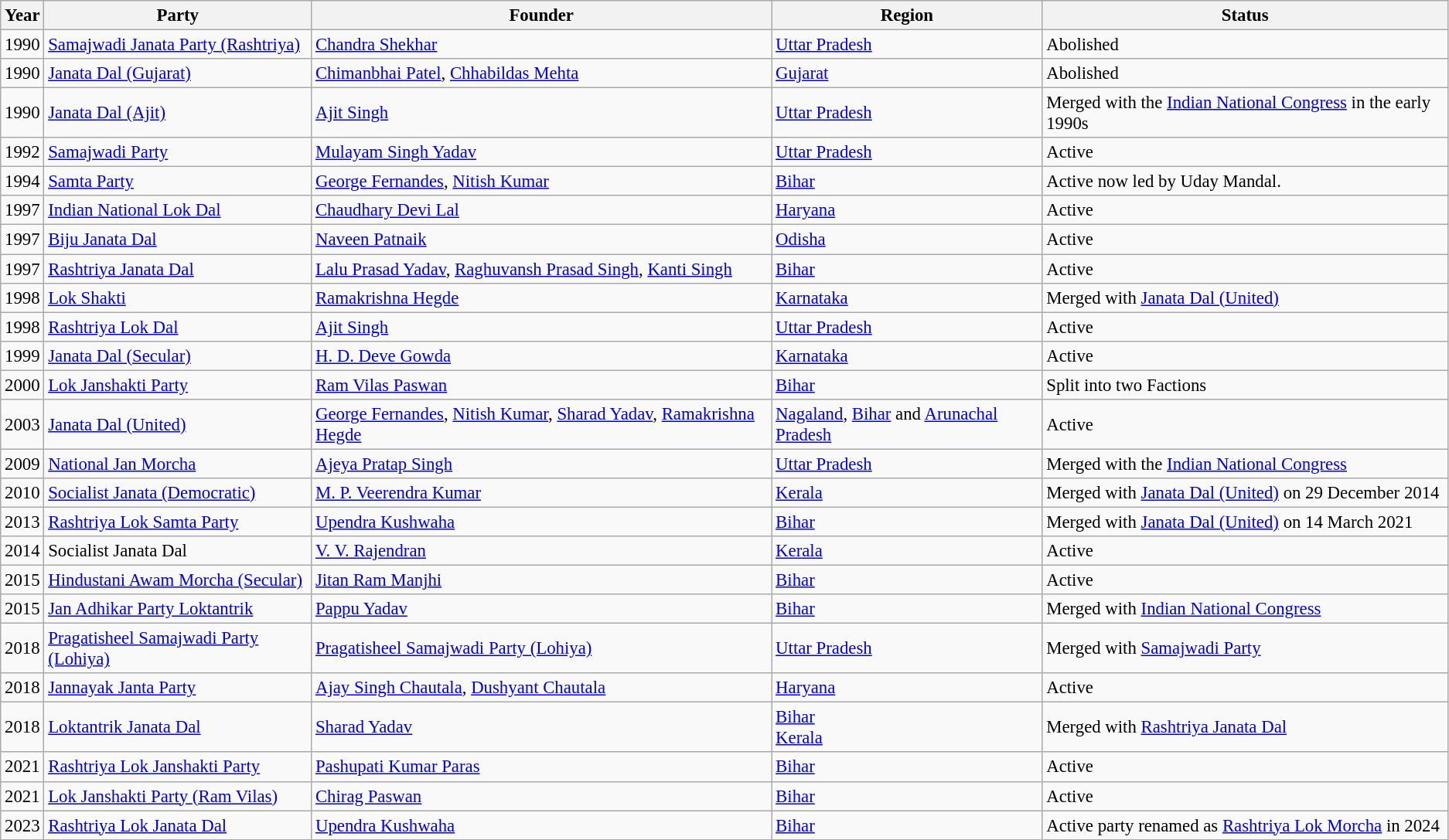<table class="sortable wikitable" style="font-size: 95%;">
<tr>
<th>Year</th>
<th>Party</th>
<th>Founder</th>
<th>Region</th>
<th>Status</th>
</tr>
<tr>
<td>1990</td>
<td><a href='#'>Samajwadi Janata Party (Rashtriya)</a></td>
<td><a href='#'>Chandra Shekhar</a></td>
<td><a href='#'>Uttar Pradesh</a></td>
<td>Abolished</td>
</tr>
<tr>
<td>1990</td>
<td><a href='#'>Janata Dal (Gujarat)</a></td>
<td><a href='#'>Chimanbhai Patel</a>, <a href='#'>Chhabildas Mehta</a></td>
<td><a href='#'>Gujarat</a></td>
<td>Abolished</td>
</tr>
<tr>
<td>1990</td>
<td><a href='#'>Janata Dal (Ajit)</a></td>
<td><a href='#'>Ajit Singh</a></td>
<td><a href='#'>Uttar Pradesh</a></td>
<td>Merged with the <a href='#'>Indian National Congress</a> in the early 1990s</td>
</tr>
<tr>
<td>1992</td>
<td><a href='#'>Samajwadi Party</a></td>
<td><a href='#'>Mulayam Singh Yadav</a></td>
<td><a href='#'>Uttar Pradesh</a></td>
<td>Active</td>
</tr>
<tr>
<td>1994</td>
<td><a href='#'>Samta Party</a></td>
<td><a href='#'>George Fernandes</a>, <a href='#'>Nitish Kumar</a></td>
<td><a href='#'>Bihar</a></td>
<td>Active now led by Uday Mandal.</td>
</tr>
<tr>
<td>1997</td>
<td><a href='#'>Indian National Lok Dal</a></td>
<td><a href='#'>Chaudhary Devi Lal</a></td>
<td><a href='#'>Haryana</a></td>
<td>Active</td>
</tr>
<tr>
<td>1997</td>
<td><a href='#'>Biju Janata Dal</a></td>
<td><a href='#'>Naveen Patnaik</a></td>
<td><a href='#'>Odisha</a></td>
<td>Active</td>
</tr>
<tr>
<td>1997</td>
<td><a href='#'>Rashtriya Janata Dal</a></td>
<td><a href='#'>Lalu Prasad Yadav</a>, <a href='#'>Raghuvansh Prasad Singh</a>, <a href='#'>Kanti Singh</a></td>
<td><a href='#'>Bihar</a></td>
<td>Active</td>
</tr>
<tr>
<td>1998</td>
<td><a href='#'>Lok Shakti</a></td>
<td><a href='#'>Ramakrishna Hegde</a></td>
<td><a href='#'>Karnataka</a></td>
<td>Merged with <a href='#'>Janata Dal (United)</a></td>
</tr>
<tr>
<td>1998</td>
<td><a href='#'>Rashtriya Lok Dal</a></td>
<td><a href='#'>Ajit Singh</a></td>
<td><a href='#'>Uttar Pradesh</a></td>
<td>Active</td>
</tr>
<tr>
<td>1999</td>
<td><a href='#'>Janata Dal (Secular)</a></td>
<td><a href='#'>H. D. Deve Gowda</a></td>
<td><a href='#'>Karnataka</a></td>
<td>Active</td>
</tr>
<tr>
<td>2000</td>
<td><a href='#'>Lok Janshakti Party</a></td>
<td><a href='#'>Ram Vilas Paswan</a></td>
<td><a href='#'>Bihar</a></td>
<td>Split into two Factions</td>
</tr>
<tr>
<td>2003</td>
<td><a href='#'>Janata Dal (United)</a></td>
<td><a href='#'>George Fernandes</a>, <a href='#'>Nitish Kumar</a>, <a href='#'>Sharad Yadav</a>, <a href='#'>Ramakrishna Hegde</a></td>
<td><a href='#'>Nagaland</a>,  <a href='#'>Bihar</a> and <a href='#'>Arunachal Pradesh</a></td>
<td>Active</td>
</tr>
<tr>
<td>2009</td>
<td><a href='#'>National Jan Morcha</a></td>
<td><a href='#'>Ajeya Pratap Singh</a></td>
<td><a href='#'>Uttar Pradesh</a></td>
<td>Merged with the <a href='#'>Indian National Congress</a></td>
</tr>
<tr>
<td>2010</td>
<td><a href='#'>Socialist Janata (Democratic)</a></td>
<td><a href='#'>M. P. Veerendra Kumar</a></td>
<td><a href='#'>Kerala</a></td>
<td>Merged with <a href='#'>Janata Dal (United)</a> on 29 December 2014</td>
</tr>
<tr>
<td>2013</td>
<td><a href='#'>Rashtriya Lok Samta Party</a></td>
<td><a href='#'>Upendra Kushwaha</a></td>
<td><a href='#'>Bihar</a></td>
<td>Merged with <a href='#'>Janata Dal (United)</a> on 14 March 2021</td>
</tr>
<tr>
<td>2014</td>
<td>Socialist Janata Dal</td>
<td><a href='#'>V. V. Rajendran</a></td>
<td><a href='#'>Kerala</a></td>
<td>Active</td>
</tr>
<tr>
<td>2015</td>
<td><a href='#'>Hindustani Awam Morcha (Secular)</a></td>
<td><a href='#'>Jitan Ram Manjhi</a></td>
<td><a href='#'>Bihar</a></td>
<td>Active</td>
</tr>
<tr>
<td>2015</td>
<td><a href='#'>Jan Adhikar Party Loktantrik</a></td>
<td><a href='#'>Pappu Yadav</a></td>
<td><a href='#'>Bihar</a></td>
<td>Merged with <a href='#'>Indian National Congress</a></td>
</tr>
<tr>
<td>2018</td>
<td><a href='#'>Pragatisheel Samajwadi Party (Lohiya)</a></td>
<td><a href='#'>Pragatisheel Samajwadi Party (Lohiya)</a></td>
<td><a href='#'>Uttar Pradesh</a></td>
<td>Merged with <a href='#'>Samajwadi Party</a></td>
</tr>
<tr>
<td>2018</td>
<td><a href='#'>Jannayak Janta Party</a></td>
<td><a href='#'>Ajay Singh Chautala</a>, <a href='#'>Dushyant Chautala</a></td>
<td><a href='#'>Haryana</a></td>
<td>Active</td>
</tr>
<tr>
<td>2018</td>
<td><a href='#'>Loktantrik Janata Dal</a></td>
<td><a href='#'>Sharad Yadav</a></td>
<td><a href='#'>Bihar</a><br><a href='#'>Kerala</a></td>
<td>Merged with <a href='#'>Rashtriya Janata Dal</a></td>
</tr>
<tr>
<td>2021</td>
<td><a href='#'>Rashtriya Lok Janshakti Party</a></td>
<td><a href='#'>Pashupati Kumar Paras</a></td>
<td><a href='#'>Bihar</a></td>
<td>Active</td>
</tr>
<tr>
<td>2021</td>
<td><a href='#'>Lok Janshakti Party (Ram Vilas)</a></td>
<td><a href='#'>Chirag Paswan</a></td>
<td><a href='#'>Bihar</a></td>
<td>Active</td>
</tr>
<tr>
<td>2023</td>
<td><a href='#'>Rashtriya Lok Janata Dal</a></td>
<td><a href='#'>Upendra Kushwaha</a></td>
<td><a href='#'>Bihar</a></td>
<td>Active party renamed as <a href='#'>Rashtriya Lok Morcha</a> in 2024</td>
</tr>
</table>
